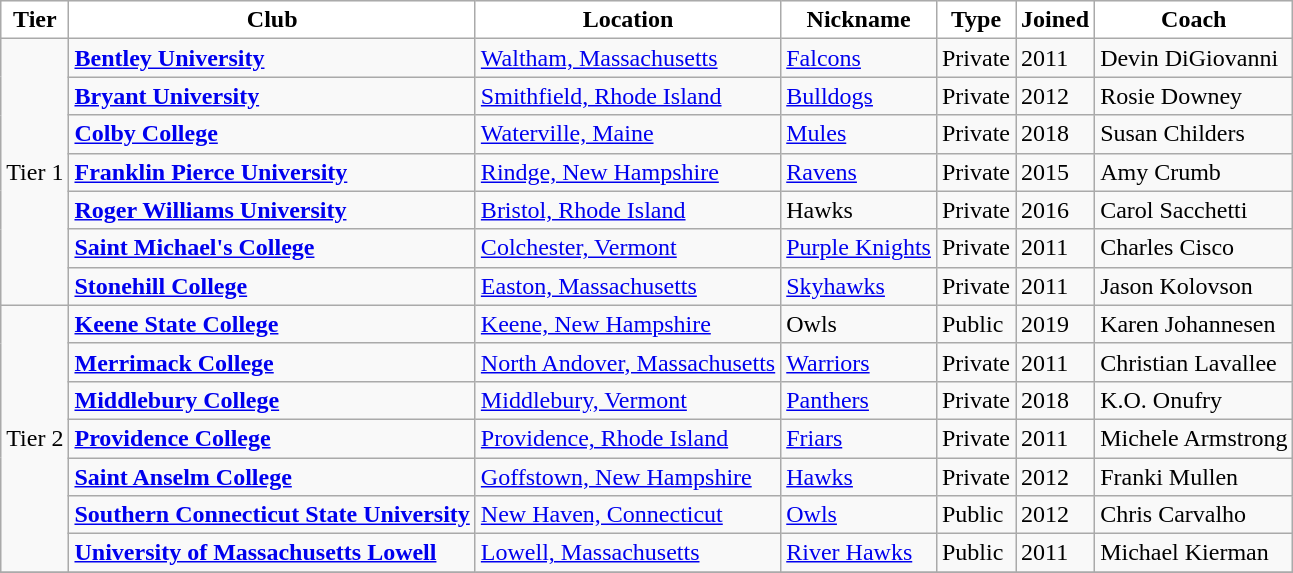<table class="wikitable sortable">
<tr>
<th scope="col" style="background:white;">Tier</th>
<th scope="col" style="background:white;">Club</th>
<th scope="col" style="background:white;">Location</th>
<th scope="col" style="background:white;">Nickname</th>
<th scope="col" style="background:white;">Type</th>
<th scope="col" style="background:white;">Joined</th>
<th scope="col" style="background:white;">Coach</th>
</tr>
<tr>
<td rowspan="7">Tier 1</td>
<td><strong><a href='#'>Bentley University</a></strong></td>
<td><a href='#'>Waltham, Massachusetts</a></td>
<td><a href='#'>Falcons</a></td>
<td>Private</td>
<td>2011</td>
<td>Devin DiGiovanni</td>
</tr>
<tr>
<td><strong><a href='#'>Bryant University</a></strong></td>
<td><a href='#'>Smithfield, Rhode Island</a></td>
<td><a href='#'>Bulldogs</a></td>
<td>Private</td>
<td>2012</td>
<td>Rosie Downey</td>
</tr>
<tr>
<td><strong><a href='#'>Colby College</a></strong></td>
<td><a href='#'>Waterville, Maine</a></td>
<td><a href='#'>Mules</a></td>
<td>Private</td>
<td>2018</td>
<td>Susan Childers</td>
</tr>
<tr>
<td><strong><a href='#'>Franklin Pierce University</a></strong></td>
<td><a href='#'>Rindge, New Hampshire</a></td>
<td><a href='#'>Ravens</a></td>
<td>Private</td>
<td>2015</td>
<td>Amy Crumb</td>
</tr>
<tr>
<td><strong><a href='#'>Roger Williams University</a></strong></td>
<td><a href='#'>Bristol, Rhode Island</a></td>
<td>Hawks</td>
<td>Private</td>
<td>2016</td>
<td>Carol Sacchetti</td>
</tr>
<tr>
<td><strong><a href='#'>Saint Michael's College</a></strong></td>
<td><a href='#'>Colchester, Vermont</a></td>
<td><a href='#'>Purple Knights</a></td>
<td>Private</td>
<td>2011</td>
<td>Charles Cisco</td>
</tr>
<tr>
<td><strong><a href='#'>Stonehill College</a></strong></td>
<td><a href='#'>Easton, Massachusetts</a></td>
<td><a href='#'>Skyhawks</a></td>
<td>Private</td>
<td>2011</td>
<td>Jason Kolovson</td>
</tr>
<tr>
<td rowspan="7">Tier 2</td>
<td><strong><a href='#'>Keene State College</a></strong></td>
<td><a href='#'>Keene, New Hampshire</a></td>
<td>Owls</td>
<td>Public</td>
<td>2019</td>
<td>Karen Johannesen</td>
</tr>
<tr>
<td><strong><a href='#'>Merrimack College</a></strong></td>
<td><a href='#'>North Andover, Massachusetts</a></td>
<td><a href='#'>Warriors</a></td>
<td>Private</td>
<td>2011</td>
<td>Christian Lavallee</td>
</tr>
<tr>
<td><strong><a href='#'>Middlebury College</a></strong></td>
<td><a href='#'>Middlebury, Vermont</a></td>
<td><a href='#'>Panthers</a></td>
<td>Private</td>
<td>2018</td>
<td>K.O. Onufry</td>
</tr>
<tr>
<td><strong><a href='#'>Providence College</a></strong></td>
<td><a href='#'>Providence, Rhode Island</a></td>
<td><a href='#'>Friars</a></td>
<td>Private</td>
<td>2011</td>
<td>Michele Armstrong</td>
</tr>
<tr>
<td><strong><a href='#'>Saint Anselm College</a></strong></td>
<td><a href='#'>Goffstown, New Hampshire</a></td>
<td><a href='#'>Hawks</a></td>
<td>Private</td>
<td>2012</td>
<td>Franki Mullen</td>
</tr>
<tr>
<td><strong><a href='#'>Southern Connecticut State University</a></strong></td>
<td><a href='#'>New Haven, Connecticut</a></td>
<td><a href='#'>Owls</a></td>
<td>Public</td>
<td>2012</td>
<td>Chris Carvalho</td>
</tr>
<tr>
<td><strong><a href='#'>University of Massachusetts Lowell</a></strong></td>
<td><a href='#'>Lowell, Massachusetts</a></td>
<td><a href='#'>River Hawks</a></td>
<td>Public</td>
<td>2011</td>
<td>Michael Kierman</td>
</tr>
<tr>
</tr>
</table>
